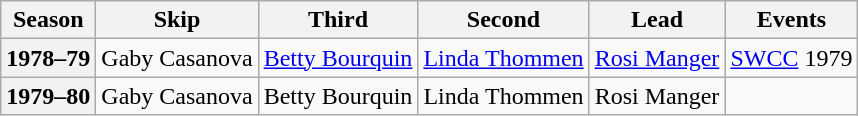<table class="wikitable">
<tr>
<th scope="col">Season</th>
<th scope="col">Skip</th>
<th scope="col">Third</th>
<th scope="col">Second</th>
<th scope="col">Lead</th>
<th scope="col">Events</th>
</tr>
<tr>
<th scope="row">1978–79</th>
<td>Gaby Casanova</td>
<td><a href='#'>Betty Bourquin</a></td>
<td><a href='#'>Linda Thommen</a></td>
<td><a href='#'>Rosi Manger</a></td>
<td><a href='#'>SWCC</a> 1979 <br> </td>
</tr>
<tr>
<th scope="row">1979–80</th>
<td>Gaby Casanova</td>
<td>Betty Bourquin</td>
<td>Linda Thommen</td>
<td>Rosi Manger</td>
<td> </td>
</tr>
</table>
